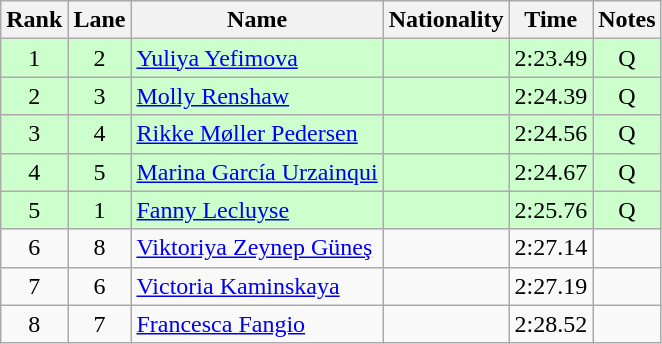<table class="wikitable sortable" style="text-align:center">
<tr>
<th>Rank</th>
<th>Lane</th>
<th>Name</th>
<th>Nationality</th>
<th>Time</th>
<th>Notes</th>
</tr>
<tr bgcolor=ccffcc>
<td>1</td>
<td>2</td>
<td align=left><a href='#'>Yuliya Yefimova</a></td>
<td align=left></td>
<td>2:23.49</td>
<td>Q</td>
</tr>
<tr bgcolor=ccffcc>
<td>2</td>
<td>3</td>
<td align=left><a href='#'>Molly Renshaw</a></td>
<td align=left></td>
<td>2:24.39</td>
<td>Q</td>
</tr>
<tr bgcolor=ccffcc>
<td>3</td>
<td>4</td>
<td align=left><a href='#'>Rikke Møller Pedersen</a></td>
<td align=left></td>
<td>2:24.56</td>
<td>Q</td>
</tr>
<tr bgcolor=ccffcc>
<td>4</td>
<td>5</td>
<td align=left><a href='#'>Marina García Urzainqui</a></td>
<td align=left></td>
<td>2:24.67</td>
<td>Q</td>
</tr>
<tr bgcolor=ccffcc>
<td>5</td>
<td>1</td>
<td align=left><a href='#'>Fanny Lecluyse</a></td>
<td align=left></td>
<td>2:25.76</td>
<td>Q</td>
</tr>
<tr>
<td>6</td>
<td>8</td>
<td align=left><a href='#'>Viktoriya Zeynep Güneş</a></td>
<td align=left></td>
<td>2:27.14</td>
<td></td>
</tr>
<tr>
<td>7</td>
<td>6</td>
<td align=left><a href='#'>Victoria Kaminskaya</a></td>
<td align=left></td>
<td>2:27.19</td>
<td></td>
</tr>
<tr>
<td>8</td>
<td>7</td>
<td align=left><a href='#'>Francesca Fangio</a></td>
<td align=left></td>
<td>2:28.52</td>
<td></td>
</tr>
</table>
